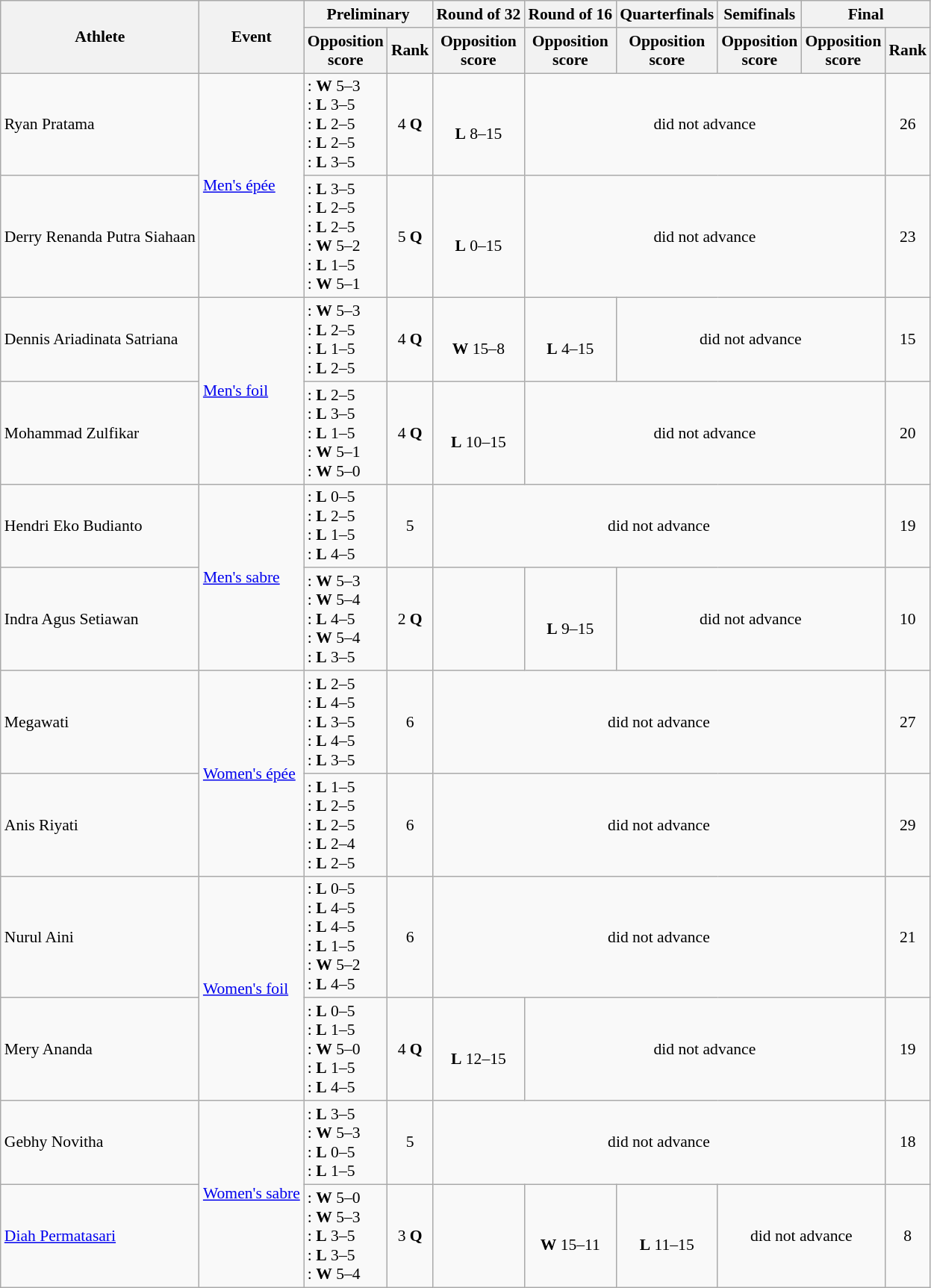<table class=wikitable style=font-size:90%;text-align:center>
<tr>
<th rowspan="2">Athlete</th>
<th rowspan="2">Event</th>
<th colspan="2">Preliminary</th>
<th>Round of 32</th>
<th>Round of 16</th>
<th>Quarterfinals</th>
<th>Semifinals</th>
<th colspan="2">Final</th>
</tr>
<tr>
<th>Opposition<br> score</th>
<th>Rank</th>
<th>Opposition<br> score</th>
<th>Opposition<br> score</th>
<th>Opposition<br> score</th>
<th>Opposition<br> score</th>
<th>Opposition<br> score</th>
<th>Rank</th>
</tr>
<tr>
<td align=left>Ryan Pratama</td>
<td align=left rowspan=2><a href='#'>Men's épée</a></td>
<td align=left>: <strong>W</strong> 5–3<br>: <strong>L</strong> 3–5<br>: <strong>L</strong> 2–5<br>: <strong>L</strong> 2–5<br>: <strong>L</strong> 3–5</td>
<td>4 <strong>Q</strong></td>
<td><br><strong>L</strong> 8–15</td>
<td colspan=4>did not advance</td>
<td>26</td>
</tr>
<tr>
<td align=left>Derry Renanda Putra Siahaan</td>
<td align=left>: <strong>L</strong> 3–5<br>: <strong>L</strong> 2–5<br>: <strong>L</strong> 2–5<br>: <strong>W</strong> 5–2<br>: <strong>L</strong> 1–5<br>: <strong>W</strong> 5–1</td>
<td>5 <strong>Q</strong></td>
<td><br><strong>L</strong> 0–15</td>
<td colspan=4>did not advance</td>
<td>23</td>
</tr>
<tr>
<td align=left>Dennis Ariadinata Satriana</td>
<td align=left rowspan=2><a href='#'>Men's foil</a></td>
<td align=left>: <strong>W</strong> 5–3<br>: <strong>L</strong> 2–5<br>: <strong>L</strong> 1–5<br>: <strong>L</strong> 2–5</td>
<td>4 <strong>Q</strong></td>
<td><br><strong>W</strong> 15–8</td>
<td><br><strong>L</strong> 4–15</td>
<td colspan=3>did not advance</td>
<td>15</td>
</tr>
<tr>
<td align=left>Mohammad Zulfikar</td>
<td align=left>: <strong>L</strong> 2–5<br>: <strong>L</strong> 3–5<br>: <strong>L</strong> 1–5<br>: <strong>W</strong> 5–1<br>: <strong>W</strong> 5–0</td>
<td>4 <strong>Q</strong></td>
<td><br><strong>L</strong> 10–15</td>
<td colspan=4>did not advance</td>
<td>20</td>
</tr>
<tr>
<td align=left>Hendri Eko Budianto</td>
<td align=left rowspan=2><a href='#'>Men's sabre</a></td>
<td align=left>: <strong>L</strong> 0–5<br>: <strong>L</strong> 2–5<br>: <strong>L</strong> 1–5<br>: <strong>L</strong> 4–5</td>
<td>5</td>
<td colspan=5>did not advance</td>
<td>19</td>
</tr>
<tr>
<td align=left>Indra Agus Setiawan</td>
<td align=left>: <strong>W</strong> 5–3<br>: <strong>W</strong> 5–4<br>: <strong>L</strong> 4–5<br>: <strong>W</strong> 5–4<br>: <strong>L</strong> 3–5</td>
<td>2 <strong>Q</strong></td>
<td></td>
<td><br><strong>L</strong> 9–15</td>
<td colspan=3>did not advance</td>
<td>10</td>
</tr>
<tr>
<td align=left>Megawati</td>
<td align=left rowspan=2><a href='#'>Women's épée</a></td>
<td align=left>: <strong>L</strong> 2–5<br>: <strong>L</strong> 4–5<br>: <strong>L</strong> 3–5<br>: <strong>L</strong> 4–5<br>: <strong>L</strong> 3–5</td>
<td>6</td>
<td colspan=5>did not advance</td>
<td>27</td>
</tr>
<tr>
<td align=left>Anis Riyati</td>
<td align=left>: <strong>L</strong> 1–5<br>: <strong>L</strong> 2–5<br>: <strong>L</strong> 2–5<br>: <strong>L</strong> 2–4<br>: <strong>L</strong> 2–5</td>
<td>6</td>
<td colspan=5>did not advance</td>
<td>29</td>
</tr>
<tr>
<td align=left>Nurul Aini</td>
<td align=left rowspan=2><a href='#'>Women's foil</a></td>
<td align=left>: <strong>L</strong> 0–5<br>: <strong>L</strong> 4–5<br>: <strong>L</strong> 4–5<br>: <strong>L</strong> 1–5<br>: <strong>W</strong> 5–2<br>: <strong>L</strong> 4–5</td>
<td>6</td>
<td colspan=5>did not advance</td>
<td>21</td>
</tr>
<tr>
<td align=left>Mery Ananda</td>
<td align=left>: <strong>L</strong> 0–5<br>: <strong>L</strong> 1–5<br>: <strong>W</strong> 5–0<br>: <strong>L</strong> 1–5<br>: <strong>L</strong> 4–5</td>
<td>4 <strong>Q</strong></td>
<td><br><strong>L</strong> 12–15</td>
<td colspan=4>did not advance</td>
<td>19</td>
</tr>
<tr>
<td align=left>Gebhy Novitha</td>
<td align=left rowspan=2><a href='#'>Women's sabre</a></td>
<td align=left>: <strong>L</strong> 3–5<br>: <strong>W</strong> 5–3<br>: <strong>L</strong> 0–5<br>: <strong>L</strong> 1–5</td>
<td>5</td>
<td colspan=5>did not advance</td>
<td>18</td>
</tr>
<tr>
<td align=left><a href='#'>Diah Permatasari</a></td>
<td align=left>: <strong>W</strong> 5–0<br>: <strong>W</strong> 5–3<br>: <strong>L</strong> 3–5<br>: <strong>L</strong> 3–5<br>: <strong>W</strong> 5–4</td>
<td>3 <strong>Q</strong></td>
<td></td>
<td><br><strong>W</strong> 15–11</td>
<td><br><strong>L</strong> 11–15</td>
<td colspan=2>did not advance</td>
<td>8</td>
</tr>
</table>
